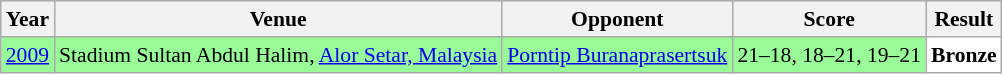<table class="sortable wikitable" style="font-size: 90%;">
<tr>
<th>Year</th>
<th>Venue</th>
<th>Opponent</th>
<th>Score</th>
<th>Result</th>
</tr>
<tr style="background:#98FB98">
<td align="center"><a href='#'>2009</a></td>
<td align="left">Stadium Sultan Abdul Halim, <a href='#'>Alor Setar, Malaysia</a></td>
<td align="left"> <a href='#'>Porntip Buranaprasertsuk</a></td>
<td align="left">21–18, 18–21, 19–21</td>
<td style="text-align:left; background:white"> <strong>Bronze</strong></td>
</tr>
</table>
